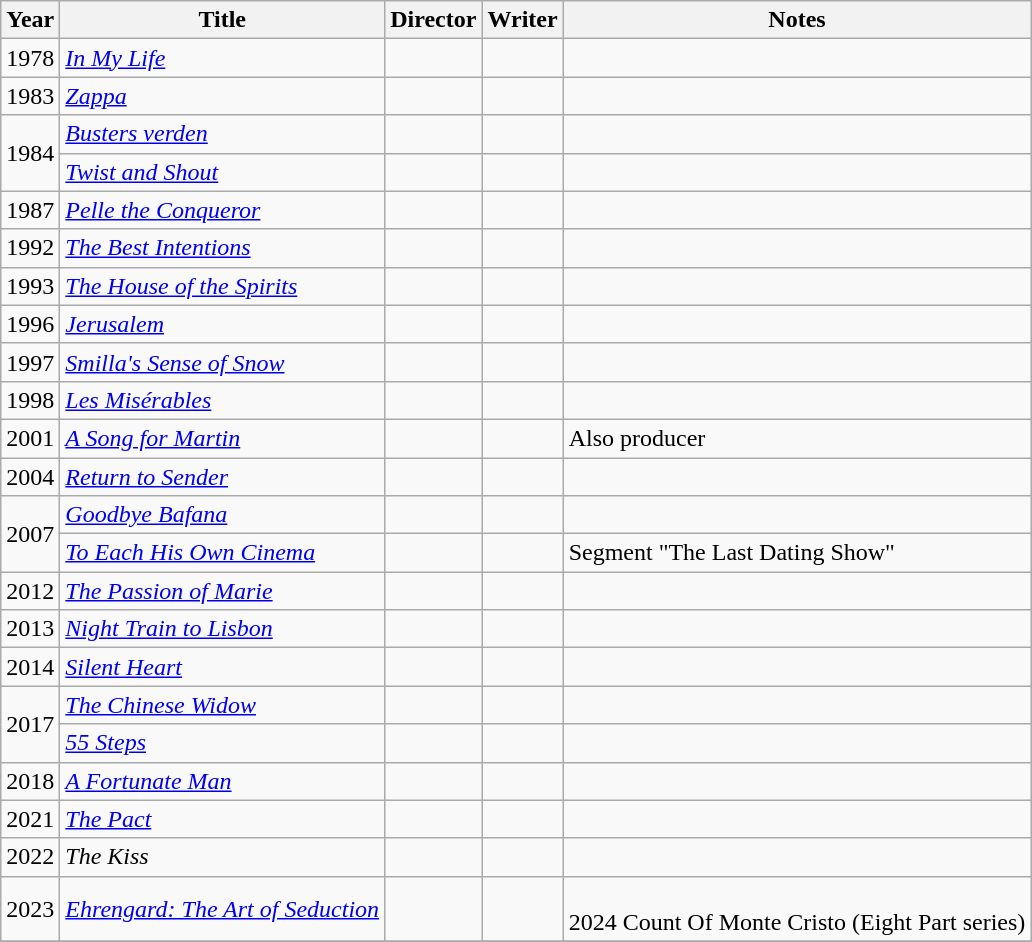<table class = "wikitable">
<tr>
<th>Year</th>
<th>Title</th>
<th>Director</th>
<th>Writer</th>
<th>Notes</th>
</tr>
<tr>
<td>1978</td>
<td><a href='#'><em>In My Life</em></a></td>
<td></td>
<td></td>
<td></td>
</tr>
<tr>
<td>1983</td>
<td><em><a href='#'>Zappa</a></em></td>
<td></td>
<td></td>
<td></td>
</tr>
<tr>
<td rowspan="2">1984</td>
<td><em><a href='#'>Busters verden</a></em></td>
<td></td>
<td></td>
<td></td>
</tr>
<tr>
<td><a href='#'><em>Twist and Shout</em></a></td>
<td></td>
<td></td>
<td></td>
</tr>
<tr>
<td>1987</td>
<td><em><a href='#'>Pelle the Conqueror</a></em></td>
<td></td>
<td></td>
<td></td>
</tr>
<tr>
<td>1992</td>
<td><em><a href='#'>The Best Intentions</a></em></td>
<td></td>
<td></td>
<td></td>
</tr>
<tr>
<td>1993</td>
<td><em><a href='#'>The House of the Spirits</a></em></td>
<td></td>
<td></td>
<td></td>
</tr>
<tr>
<td>1996</td>
<td><em><a href='#'>Jerusalem</a></em></td>
<td></td>
<td></td>
<td></td>
</tr>
<tr>
<td>1997</td>
<td><em><a href='#'>Smilla's Sense of Snow</a></em></td>
<td></td>
<td></td>
<td></td>
</tr>
<tr>
<td>1998</td>
<td><em><a href='#'>Les Misérables</a></em></td>
<td></td>
<td></td>
<td></td>
</tr>
<tr>
<td>2001</td>
<td><em><a href='#'>A Song for Martin</a></em></td>
<td></td>
<td></td>
<td>Also producer</td>
</tr>
<tr>
<td>2004</td>
<td><em><a href='#'>Return to Sender</a></em></td>
<td></td>
<td></td>
<td></td>
</tr>
<tr>
<td rowspan="2">2007</td>
<td><em><a href='#'>Goodbye Bafana</a></em></td>
<td></td>
<td></td>
<td></td>
</tr>
<tr>
<td><em><a href='#'>To Each His Own Cinema</a></em></td>
<td></td>
<td></td>
<td>Segment "The Last Dating Show"</td>
</tr>
<tr>
<td>2012</td>
<td><em><a href='#'>The Passion of Marie</a></em></td>
<td></td>
<td></td>
<td></td>
</tr>
<tr>
<td>2013</td>
<td><em><a href='#'>Night Train to Lisbon</a></em></td>
<td></td>
<td></td>
<td></td>
</tr>
<tr>
<td>2014</td>
<td><em><a href='#'>Silent Heart</a></em></td>
<td></td>
<td></td>
<td></td>
</tr>
<tr>
<td rowspan="2">2017</td>
<td><em><a href='#'>The Chinese Widow</a></em></td>
<td></td>
<td></td>
<td></td>
</tr>
<tr>
<td><em><a href='#'>55 Steps</a></em></td>
<td></td>
<td></td>
<td></td>
</tr>
<tr>
<td>2018</td>
<td><em><a href='#'>A Fortunate Man</a></em></td>
<td></td>
<td></td>
<td></td>
</tr>
<tr>
<td>2021</td>
<td><em><a href='#'>The Pact</a></em></td>
<td></td>
<td></td>
<td></td>
</tr>
<tr>
<td>2022</td>
<td><em>The Kiss</em></td>
<td></td>
<td></td>
<td></td>
</tr>
<tr>
<td>2023</td>
<td><em><a href='#'>Ehrengard: The Art of Seduction</a></em></td>
<td></td>
<td></td>
<td><br>2024 Count Of Monte Cristo (Eight Part series)</td>
</tr>
<tr>
</tr>
</table>
